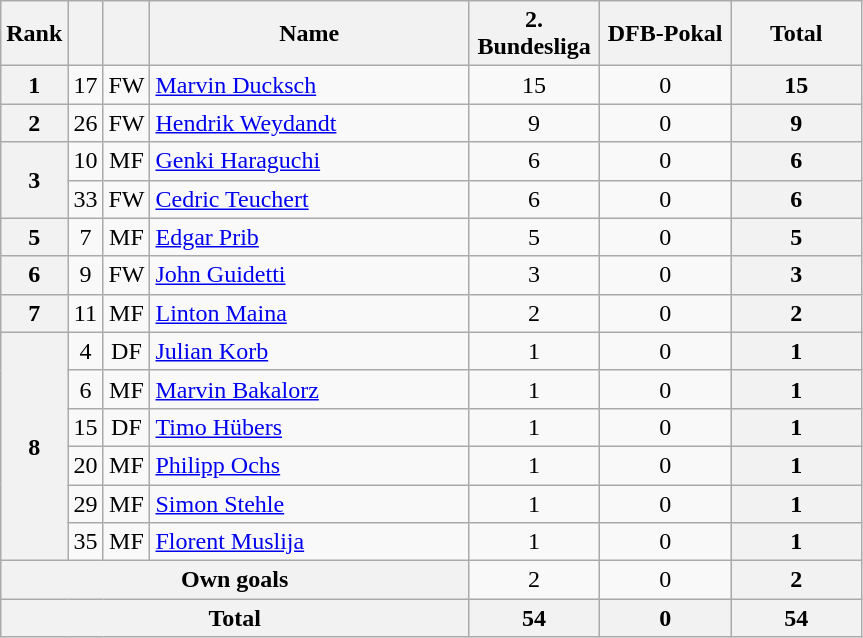<table class="wikitable" style="text-align:center;">
<tr>
<th>Rank</th>
<th width=15></th>
<th width=15></th>
<th width=205>Name</th>
<th width=80>2. Bundesliga</th>
<th width=80>DFB-Pokal</th>
<th width=80>Total</th>
</tr>
<tr>
<th>1</th>
<td>17</td>
<td>FW</td>
<td align="left"> <a href='#'>Marvin Ducksch</a></td>
<td>15</td>
<td>0</td>
<th>15</th>
</tr>
<tr>
<th>2</th>
<td>26</td>
<td>FW</td>
<td align="left"> <a href='#'>Hendrik Weydandt</a></td>
<td>9</td>
<td>0</td>
<th>9</th>
</tr>
<tr>
<th rowspan=2>3</th>
<td>10</td>
<td>MF</td>
<td align="left"> <a href='#'>Genki Haraguchi</a></td>
<td>6</td>
<td>0</td>
<th>6</th>
</tr>
<tr>
<td>33</td>
<td>FW</td>
<td align="left"> <a href='#'>Cedric Teuchert</a></td>
<td>6</td>
<td>0</td>
<th>6</th>
</tr>
<tr>
<th>5</th>
<td>7</td>
<td>MF</td>
<td align="left"> <a href='#'>Edgar Prib</a></td>
<td>5</td>
<td>0</td>
<th>5</th>
</tr>
<tr>
<th>6</th>
<td>9</td>
<td>FW</td>
<td align="left"> <a href='#'>John Guidetti</a></td>
<td>3</td>
<td>0</td>
<th>3</th>
</tr>
<tr>
<th>7</th>
<td>11</td>
<td>MF</td>
<td align="left"> <a href='#'>Linton Maina</a></td>
<td>2</td>
<td>0</td>
<th>2</th>
</tr>
<tr>
<th rowspan=6>8</th>
<td>4</td>
<td>DF</td>
<td align="left"> <a href='#'>Julian Korb</a></td>
<td>1</td>
<td>0</td>
<th>1</th>
</tr>
<tr>
<td>6</td>
<td>MF</td>
<td align="left"> <a href='#'>Marvin Bakalorz</a></td>
<td>1</td>
<td>0</td>
<th>1</th>
</tr>
<tr>
<td>15</td>
<td>DF</td>
<td align="left"> <a href='#'>Timo Hübers</a></td>
<td>1</td>
<td>0</td>
<th>1</th>
</tr>
<tr>
<td>20</td>
<td>MF</td>
<td align="left"> <a href='#'>Philipp Ochs</a></td>
<td>1</td>
<td>0</td>
<th>1</th>
</tr>
<tr>
<td>29</td>
<td>MF</td>
<td align="left"> <a href='#'>Simon Stehle</a></td>
<td>1</td>
<td>0</td>
<th>1</th>
</tr>
<tr>
<td>35</td>
<td>MF</td>
<td align="left"> <a href='#'>Florent Muslija</a></td>
<td>1</td>
<td>0</td>
<th>1</th>
</tr>
<tr>
<th colspan=4>Own goals</th>
<td>2</td>
<td>0</td>
<th>2</th>
</tr>
<tr>
<th colspan=4>Total</th>
<th>54</th>
<th>0</th>
<th>54</th>
</tr>
</table>
